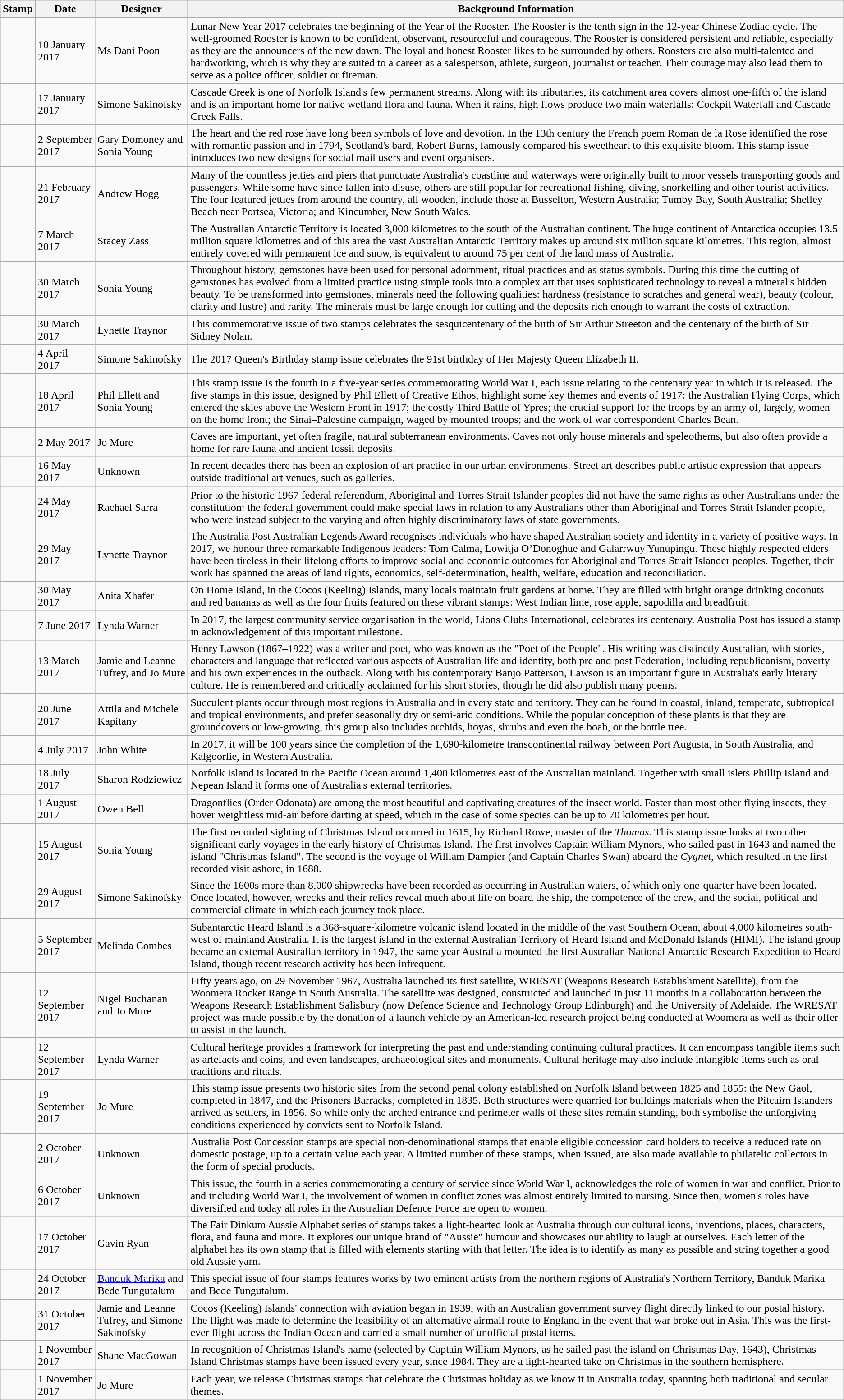<table class="wikitable mw-collapsible">
<tr>
<th>Stamp</th>
<th>Date</th>
<th>Designer</th>
<th>Background Information</th>
</tr>
<tr>
<td></td>
<td>10 January 2017</td>
<td>Ms Dani Poon</td>
<td>Lunar New Year 2017 celebrates the beginning of the Year of the Rooster. The Rooster is the tenth sign in the 12-year Chinese Zodiac cycle. The well-groomed Rooster is known to be confident, observant, resourceful and courageous. The Rooster is considered persistent and reliable, especially as they are the announcers of the new dawn. The loyal and honest Rooster likes to be surrounded by others. Roosters are also multi-talented and hardworking, which is why they are suited to a career as a salesperson, athlete, surgeon, journalist or teacher. Their courage may also lead them to serve as a police officer, soldier or fireman.</td>
</tr>
<tr>
<td></td>
<td>17 January 2017</td>
<td>Simone Sakinofsky</td>
<td>Cascade Creek is one of Norfolk Island's few permanent streams. Along with its tributaries, its catchment area covers almost one-fifth of the island and is an important home for native wetland flora and fauna. When it rains, high flows produce two main waterfalls: Cockpit Waterfall and Cascade Creek Falls.</td>
</tr>
<tr>
<td></td>
<td>2 September 2017</td>
<td>Gary Domoney and Sonia Young</td>
<td>The heart and the red rose have long been symbols of love and devotion. In the 13th century the French poem Roman de la Rose identified the rose with romantic passion and in 1794, Scotland's bard, Robert Burns, famously compared his sweetheart to this exquisite bloom. This stamp issue introduces two new designs for social mail users and event organisers.</td>
</tr>
<tr>
<td></td>
<td>21 February 2017</td>
<td>Andrew Hogg</td>
<td>Many of the countless jetties and piers that punctuate Australia's coastline and waterways were originally built to moor vessels transporting goods and passengers. While some have since fallen into disuse, others are still popular for recreational fishing, diving, snorkelling and other tourist activities. The four featured jetties from around the country, all wooden, include those at Busselton, Western Australia; Tumby Bay, South Australia; Shelley Beach near Portsea, Victoria; and Kincumber, New South Wales.</td>
</tr>
<tr>
<td></td>
<td>7 March 2017</td>
<td>Stacey Zass</td>
<td>The Australian Antarctic Territory is located 3,000 kilometres to the south of the Australian continent. The huge continent of Antarctica occupies 13.5 million square kilometres and of this area the vast Australian Antarctic Territory makes up around six million square kilometres. This region, almost entirely covered with permanent ice and snow, is equivalent to around 75 per cent of the land mass of Australia.</td>
</tr>
<tr>
<td></td>
<td>30 March 2017</td>
<td>Sonia Young</td>
<td>Throughout history, gemstones have been used for personal adornment, ritual practices and as status symbols. During this time the cutting of gemstones has evolved from a limited practice using simple tools into a complex art that uses sophisticated technology to reveal a mineral's hidden beauty. To be transformed into gemstones, minerals need the following qualities: hardness (resistance to scratches and general wear), beauty (colour, clarity and lustre) and rarity. The minerals must be large enough for cutting and the deposits rich enough to warrant the costs of extraction.</td>
</tr>
<tr>
<td></td>
<td>30 March 2017</td>
<td>Lynette Traynor</td>
<td>This commemorative issue of two stamps celebrates the sesquicentenary of the birth of Sir Arthur Streeton and the centenary of the birth of Sir Sidney Nolan.</td>
</tr>
<tr>
<td></td>
<td>4 April 2017</td>
<td>Simone Sakinofsky</td>
<td>The 2017 Queen's Birthday stamp issue celebrates the 91st birthday of Her Majesty Queen Elizabeth II.</td>
</tr>
<tr>
<td></td>
<td>18 April 2017</td>
<td>Phil Ellett and Sonia Young</td>
<td>This stamp issue is the fourth in a five-year series commemorating World War I, each issue relating to the centenary year in which it is released. The five stamps in this issue, designed by Phil Ellett of Creative Ethos, highlight some key themes and events of 1917: the Australian Flying Corps, which entered the skies above the Western Front in 1917; the costly Third Battle of Ypres; the crucial support for the troops by an army of, largely, women on the home front; the Sinai–Palestine campaign, waged by mounted troops; and the work of war correspondent Charles Bean.</td>
</tr>
<tr>
<td></td>
<td>2 May 2017</td>
<td>Jo Mure</td>
<td>Caves are important, yet often fragile, natural subterranean environments. Caves not only house minerals and speleothems, but also often provide a home for rare fauna and ancient fossil deposits.</td>
</tr>
<tr>
<td></td>
<td>16 May 2017</td>
<td>Unknown</td>
<td>In recent decades there has been an explosion of art practice in our urban environments. Street art describes public artistic expression that appears outside traditional art venues, such as galleries.</td>
</tr>
<tr>
<td></td>
<td>24 May 2017</td>
<td>Rachael Sarra</td>
<td>Prior to the historic 1967 federal referendum, Aboriginal and Torres Strait Islander peoples did not have the same rights as other Australians under the constitution: the federal government could make special laws in relation to any Australians other than Aboriginal and Torres Strait Islander people, who were instead subject to the varying and often highly discriminatory laws of state governments.</td>
</tr>
<tr>
<td></td>
<td>29 May 2017</td>
<td>Lynette Traynor</td>
<td>The Australia Post Australian Legends Award recognises individuals who have shaped Australian society and identity in a variety of positive ways. In 2017, we honour three remarkable Indigenous leaders: Tom Calma, Lowitja O’Donoghue and Galarrwuy Yunupingu. These highly respected elders have been tireless in their lifelong efforts to improve social and economic outcomes for Aboriginal and Torres Strait Islander peoples. Together, their work has spanned the areas of land rights, economics, self-determination, health, welfare, education and reconciliation.</td>
</tr>
<tr>
<td></td>
<td>30 May 2017</td>
<td>Anita Xhafer</td>
<td>On Home Island, in the Cocos (Keeling) Islands, many locals maintain fruit gardens at home. They are filled with bright orange drinking coconuts and red bananas as well as the four fruits featured on these vibrant stamps: West Indian lime, rose apple, sapodilla and breadfruit.</td>
</tr>
<tr>
<td></td>
<td>7 June 2017</td>
<td>Lynda Warner</td>
<td>In 2017, the largest community service organisation in the world, Lions Clubs International, celebrates its centenary. Australia Post has issued a stamp in acknowledgement of this important milestone.</td>
</tr>
<tr>
<td></td>
<td>13 March 2017</td>
<td>Jamie and Leanne Tufrey, and Jo Mure</td>
<td>Henry Lawson (1867–1922) was a writer and poet, who was known as the "Poet of the People". His writing was distinctly Australian, with stories, characters and language that reflected various aspects of Australian life and identity, both pre and post Federation, including republicanism, poverty and his own experiences in the outback. Along with his contemporary Banjo Patterson, Lawson is an important figure in Australia's early literary culture. He is remembered and critically acclaimed for his short stories, though he did also publish many poems.</td>
</tr>
<tr>
<td></td>
<td>20 June 2017</td>
<td>Attila and Michele Kapitany</td>
<td>Succulent plants occur through most regions in Australia and in every state and territory. They can be found in coastal, inland, temperate, subtropical and tropical environments, and prefer seasonally dry or semi-arid conditions. While the popular conception of these plants is that they are groundcovers or low-growing, this group also includes orchids, hoyas, shrubs and even the boab, or the bottle tree.</td>
</tr>
<tr>
<td></td>
<td>4 July 2017</td>
<td>John White</td>
<td>In 2017, it will be 100 years since the completion of the 1,690-kilometre transcontinental railway between Port Augusta, in South Australia, and Kalgoorlie, in Western Australia.</td>
</tr>
<tr>
<td></td>
<td>18 July 2017</td>
<td>Sharon Rodziewicz</td>
<td>Norfolk Island is located in the Pacific Ocean around 1,400 kilometres east of the Australian mainland. Together with small islets Phillip Island and Nepean Island it forms one of Australia's external territories.</td>
</tr>
<tr>
<td></td>
<td>1 August 2017</td>
<td>Owen Bell</td>
<td>Dragonflies (Order Odonata) are among the most beautiful and captivating creatures of the insect world. Faster than most other flying insects, they hover weightless mid-air before darting at speed, which in the case of some species can be up to 70 kilometres per hour.</td>
</tr>
<tr>
<td></td>
<td>15 August 2017</td>
<td>Sonia Young</td>
<td>The first recorded sighting of Christmas Island occurred in 1615, by Richard Rowe, master of the <em>Thomas</em>. This stamp issue looks at two other significant early voyages in the early history of Christmas Island. The first involves Captain William Mynors, who sailed past in 1643 and named the island "Christmas Island". The second is the voyage of William Dampier (and Captain Charles Swan) aboard the <em>Cygnet</em>, which resulted in the first recorded visit ashore, in 1688.</td>
</tr>
<tr>
<td></td>
<td>29 August 2017</td>
<td>Simone Sakinofsky</td>
<td>Since the 1600s more than 8,000 shipwrecks have been recorded as occurring in Australian waters, of which only one-quarter have been located. Once located, however, wrecks and their relics reveal much about life on board the ship, the competence of the crew, and the social, political and commercial climate in which each journey took place.</td>
</tr>
<tr>
<td></td>
<td>5 September 2017</td>
<td>Melinda Combes</td>
<td>Subantarctic Heard Island is a 368-square-kilometre volcanic island located in the middle of the vast Southern Ocean, about 4,000 kilometres south-west of mainland Australia. It is the largest island in the external Australian Territory of Heard Island and McDonald Islands (HIMI). The island group became an external Australian territory in 1947, the same year Australia mounted the first Australian National Antarctic Research Expedition to Heard Island, though recent research activity has been infrequent.</td>
</tr>
<tr>
<td></td>
<td>12 September 2017</td>
<td>Nigel Buchanan and Jo Mure</td>
<td>Fifty years ago, on 29 November 1967, Australia launched its first satellite, WRESAT (Weapons Research Establishment Satellite), from the Woomera Rocket Range in South Australia. The satellite was designed, constructed and launched in just 11 months in a collaboration between the Weapons Research Establishment Salisbury (now Defence Science and Technology Group Edinburgh) and the University of Adelaide. The WRESAT project was made possible by the donation of a launch vehicle by an American-led research project being conducted at Woomera as well as their offer to assist in the launch.</td>
</tr>
<tr>
<td></td>
<td>12 September 2017</td>
<td>Lynda Warner</td>
<td>Cultural heritage provides a framework for interpreting the past and understanding continuing cultural practices. It can encompass tangible items such as artefacts and coins, and even landscapes, archaeological sites and monuments. Cultural heritage may also include intangible items such as oral traditions and rituals.</td>
</tr>
<tr>
<td></td>
<td>19 September 2017</td>
<td>Jo Mure</td>
<td>This stamp issue presents two historic sites from the second penal colony established on Norfolk Island between 1825 and 1855: the New Gaol, completed in 1847, and the Prisoners Barracks, completed in 1835. Both structures were quarried for buildings materials when the Pitcairn Islanders arrived as settlers, in 1856. So while only the arched entrance and perimeter walls of these sites remain standing, both symbolise the unforgiving conditions experienced by convicts sent to Norfolk Island.</td>
</tr>
<tr>
<td></td>
<td>2 October 2017</td>
<td>Unknown</td>
<td>Australia Post Concession stamps are special non-denominational stamps that enable eligible concession card holders to receive a reduced rate on domestic postage, up to a certain value each year. A limited number of these stamps, when issued, are also made available to philatelic collectors in the form of special products.</td>
</tr>
<tr>
<td></td>
<td>6 October 2017</td>
<td>Unknown</td>
<td>This issue, the fourth in a series commemorating a century of service since World War I, acknowledges the role of women in war and conflict. Prior to and including World War I, the involvement of women in conflict zones was almost entirely limited to nursing. Since then, women's roles have diversified and today all roles in the Australian Defence Force are open to women.</td>
</tr>
<tr>
<td></td>
<td>17 October 2017</td>
<td>Gavin Ryan</td>
<td>The Fair Dinkum Aussie Alphabet series of stamps takes a light-hearted look at Australia through our cultural icons, inventions, places, characters, flora, and fauna and more. It explores our unique brand of "Aussie" humour and showcases our ability to laugh at ourselves. Each letter of the alphabet has its own stamp that is filled with elements starting with that letter. The idea is to identify as many as possible and string together a good old Aussie yarn.</td>
</tr>
<tr>
<td></td>
<td>24 October 2017</td>
<td><a href='#'>Banduk Marika</a> and Bede Tungutalum</td>
<td>This special issue of four stamps features works by two eminent artists from the northern regions of Australia's Northern Territory, Banduk Marika and Bede Tungutalum.</td>
</tr>
<tr>
<td></td>
<td>31 October 2017</td>
<td>Jamie and Leanne Tufrey, and Simone Sakinofsky</td>
<td>Cocos (Keeling) Islands' connection with aviation began in 1939, with an Australian government survey flight directly linked to our postal history. The flight was made to determine the feasibility of an alternative airmail route to England in the event that war broke out in Asia. This was the first-ever flight across the Indian Ocean and carried a small number of unofficial postal items.</td>
</tr>
<tr>
<td></td>
<td>1 November 2017</td>
<td>Shane MacGowan</td>
<td>In recognition of Christmas Island's name (selected by Captain William Mynors, as he sailed past the island on Christmas Day, 1643), Christmas Island Christmas stamps have been issued every year, since 1984. They are a light-hearted take on Christmas in the southern hemisphere.</td>
</tr>
<tr>
<td></td>
<td>1 November 2017</td>
<td>Jo Mure</td>
<td>Each year, we release Christmas stamps that celebrate the Christmas holiday as we know it in Australia today, spanning both traditional and secular themes.</td>
</tr>
</table>
